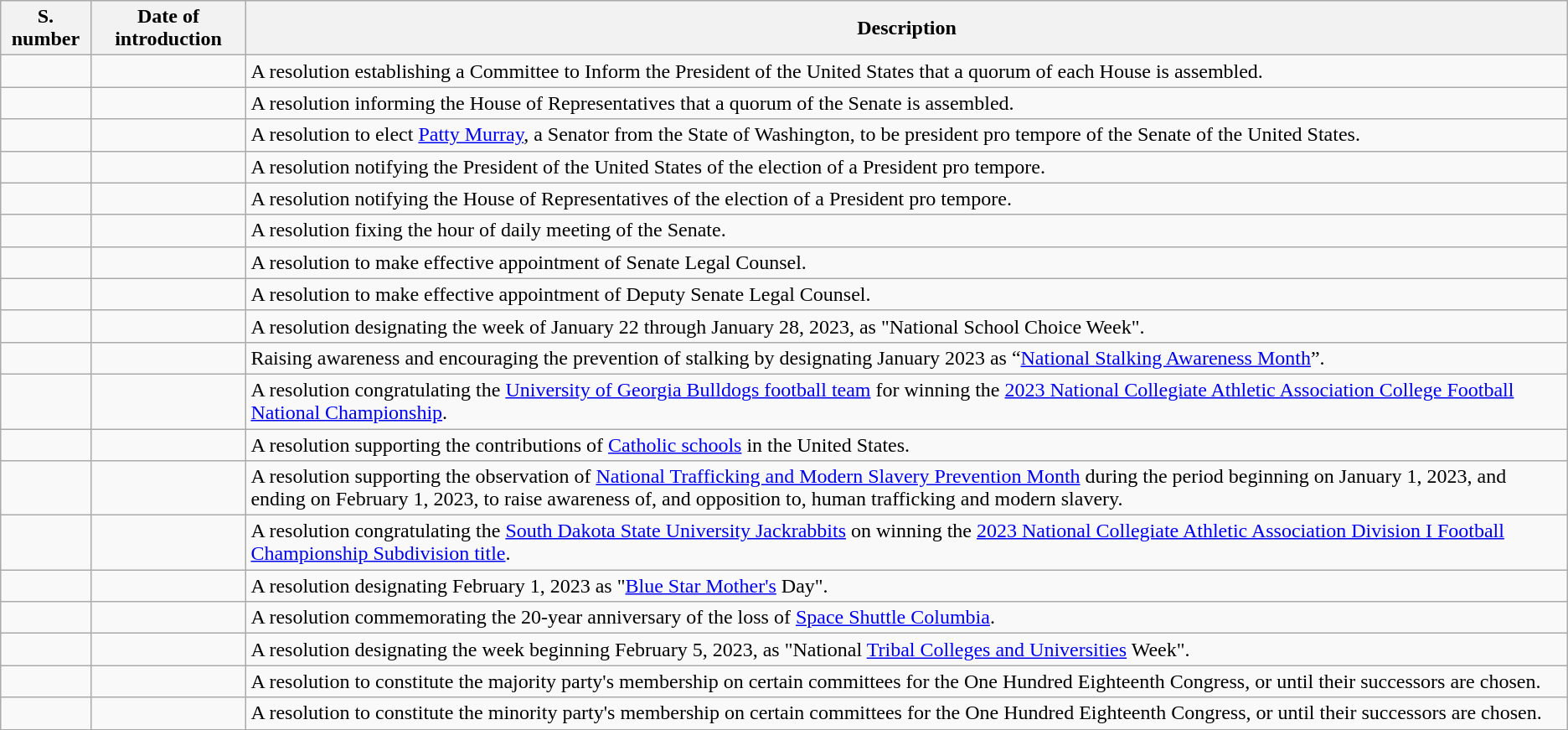<table class="wikitable">
<tr>
<th>S. number</th>
<th>Date of introduction</th>
<th>Description</th>
</tr>
<tr>
<td></td>
<td></td>
<td>A resolution establishing a Committee to Inform the President of the United States that a quorum of each House is assembled.</td>
</tr>
<tr>
<td></td>
<td></td>
<td>A resolution informing the House of Representatives that a quorum of the Senate is assembled.</td>
</tr>
<tr>
<td></td>
<td></td>
<td>A resolution to elect <a href='#'>Patty Murray</a>, a Senator from the State of Washington, to be president pro tempore of the Senate of the United States.</td>
</tr>
<tr>
<td></td>
<td></td>
<td>A resolution notifying the President of the United States of the election of a President pro tempore.</td>
</tr>
<tr>
<td></td>
<td></td>
<td>A resolution notifying the House of Representatives of the election of a President pro tempore.</td>
</tr>
<tr>
<td></td>
<td></td>
<td>A resolution fixing the hour of daily meeting of the Senate.</td>
</tr>
<tr>
<td></td>
<td></td>
<td>A resolution to make effective appointment of Senate Legal Counsel.</td>
</tr>
<tr>
<td></td>
<td></td>
<td>A resolution to make effective appointment of Deputy Senate Legal Counsel.</td>
</tr>
<tr>
<td></td>
<td></td>
<td>A resolution designating the week of January 22 through January 28, 2023, as "National School Choice Week".</td>
</tr>
<tr>
<td></td>
<td></td>
<td>Raising awareness and encouraging the prevention of stalking by designating January 2023 as “<a href='#'>National Stalking Awareness Month</a>”.</td>
</tr>
<tr>
<td></td>
<td></td>
<td>A resolution congratulating the <a href='#'>University of Georgia Bulldogs football team</a> for winning the <a href='#'>2023 National Collegiate Athletic Association College Football National Championship</a>.</td>
</tr>
<tr>
<td></td>
<td></td>
<td>A resolution supporting the contributions of <a href='#'>Catholic schools</a> in the United States.</td>
</tr>
<tr>
<td></td>
<td></td>
<td>A resolution supporting the observation of <a href='#'>National Trafficking and Modern Slavery Prevention Month</a> during the period beginning on January 1, 2023, and ending on February 1, 2023, to raise awareness of, and opposition to, human trafficking and modern slavery.</td>
</tr>
<tr>
<td></td>
<td></td>
<td>A resolution congratulating the <a href='#'>South Dakota State University Jackrabbits</a> on winning the <a href='#'>2023 National Collegiate Athletic Association Division I Football Championship Subdivision title</a>.</td>
</tr>
<tr>
<td></td>
<td></td>
<td>A resolution designating February 1, 2023 as "<a href='#'>Blue Star Mother's</a> Day".</td>
</tr>
<tr>
<td></td>
<td></td>
<td>A resolution commemorating the 20-year anniversary of the loss of <a href='#'>Space Shuttle Columbia</a>.</td>
</tr>
<tr>
<td></td>
<td></td>
<td>A resolution designating the week beginning February 5, 2023, as "National <a href='#'>Tribal Colleges and Universities</a> Week".</td>
</tr>
<tr>
<td></td>
<td></td>
<td>A resolution to constitute the majority party's membership on certain committees for the One Hundred Eighteenth Congress, or until their successors are chosen.</td>
</tr>
<tr>
<td></td>
<td></td>
<td>A resolution to constitute the minority party's membership on certain committees for the One Hundred Eighteenth Congress, or until their successors are chosen.</td>
</tr>
<tr>
</tr>
</table>
